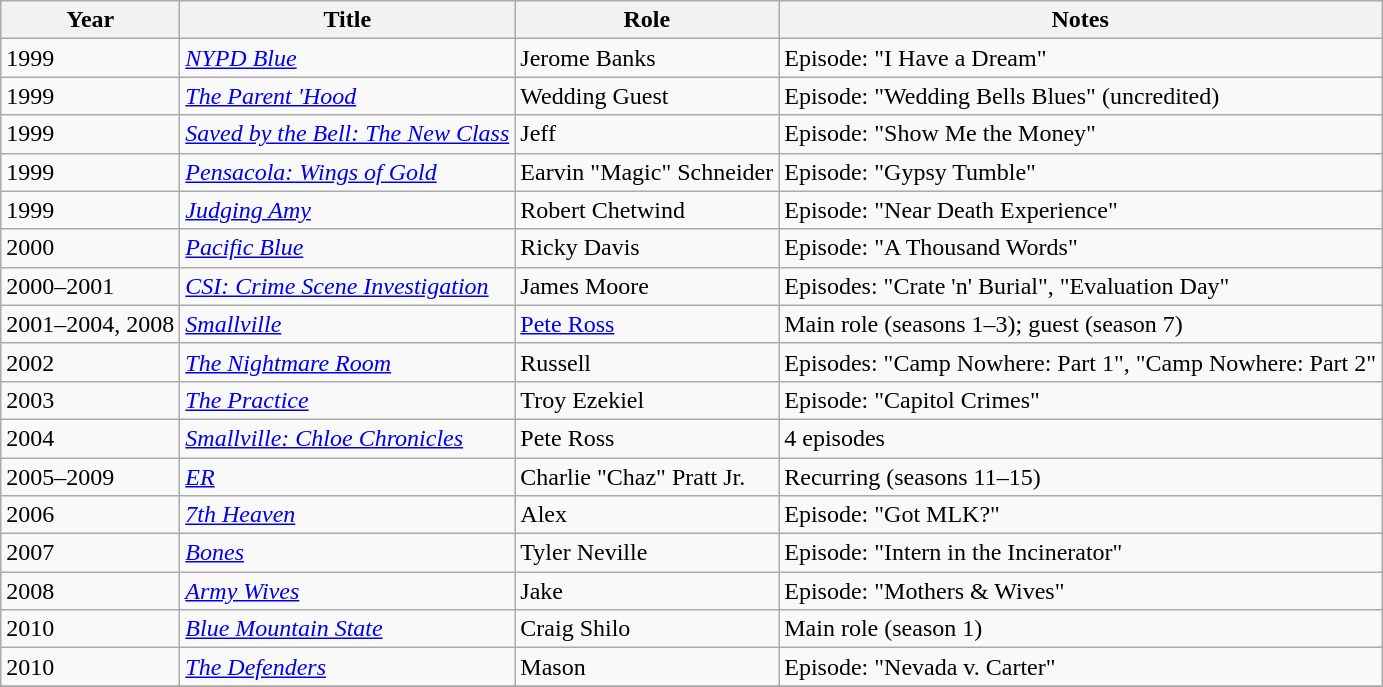<table class="wikitable sortable">
<tr>
<th>Year</th>
<th>Title</th>
<th>Role</th>
<th class="unsortable">Notes</th>
</tr>
<tr>
<td>1999</td>
<td><em><a href='#'>NYPD Blue</a></em></td>
<td>Jerome Banks</td>
<td>Episode: "I Have a Dream"</td>
</tr>
<tr>
<td>1999</td>
<td><em><a href='#'>The Parent 'Hood</a></em></td>
<td>Wedding Guest</td>
<td>Episode: "Wedding Bells Blues" (uncredited)</td>
</tr>
<tr>
<td>1999</td>
<td><em><a href='#'>Saved by the Bell: The New Class</a></em></td>
<td>Jeff</td>
<td>Episode: "Show Me the Money"</td>
</tr>
<tr>
<td>1999</td>
<td><em><a href='#'>Pensacola: Wings of Gold</a></em></td>
<td>Earvin "Magic" Schneider</td>
<td>Episode: "Gypsy Tumble"</td>
</tr>
<tr>
<td>1999</td>
<td><em><a href='#'>Judging Amy</a></em></td>
<td>Robert Chetwind</td>
<td>Episode: "Near Death Experience"</td>
</tr>
<tr>
<td>2000</td>
<td><em><a href='#'>Pacific Blue</a></em></td>
<td>Ricky Davis</td>
<td>Episode:  "A Thousand Words"</td>
</tr>
<tr>
<td>2000–2001</td>
<td><em><a href='#'>CSI: Crime Scene Investigation</a></em></td>
<td>James Moore</td>
<td>Episodes: "Crate 'n' Burial", "Evaluation Day"</td>
</tr>
<tr>
<td>2001–2004, 2008</td>
<td><em><a href='#'>Smallville</a></em></td>
<td><a href='#'>Pete Ross</a></td>
<td>Main role (seasons 1–3); guest (season 7)</td>
</tr>
<tr>
<td>2002</td>
<td><em><a href='#'>The Nightmare Room</a></em></td>
<td>Russell</td>
<td>Episodes: "Camp Nowhere: Part 1", "Camp Nowhere: Part 2"</td>
</tr>
<tr>
<td>2003</td>
<td><em><a href='#'>The Practice</a></em></td>
<td>Troy Ezekiel</td>
<td>Episode: "Capitol Crimes"</td>
</tr>
<tr>
<td>2004</td>
<td><em><a href='#'>Smallville: Chloe Chronicles</a></em></td>
<td>Pete Ross</td>
<td>4 episodes</td>
</tr>
<tr>
<td>2005–2009</td>
<td><em><a href='#'>ER</a></em></td>
<td>Charlie "Chaz" Pratt Jr.</td>
<td>Recurring (seasons 11–15)</td>
</tr>
<tr>
<td>2006</td>
<td><em><a href='#'>7th Heaven</a></em></td>
<td>Alex</td>
<td>Episode: "Got MLK?"</td>
</tr>
<tr>
<td>2007</td>
<td><em><a href='#'>Bones</a></em></td>
<td>Tyler Neville</td>
<td>Episode: "Intern in the Incinerator"</td>
</tr>
<tr>
<td>2008</td>
<td><em><a href='#'>Army Wives</a></em></td>
<td>Jake</td>
<td>Episode: "Mothers & Wives"</td>
</tr>
<tr>
<td>2010</td>
<td><em><a href='#'>Blue Mountain State</a></em></td>
<td>Craig Shilo</td>
<td>Main role (season 1)</td>
</tr>
<tr>
<td>2010</td>
<td><em><a href='#'>The Defenders</a></em></td>
<td>Mason</td>
<td>Episode: "Nevada v. Carter"</td>
</tr>
<tr>
</tr>
</table>
